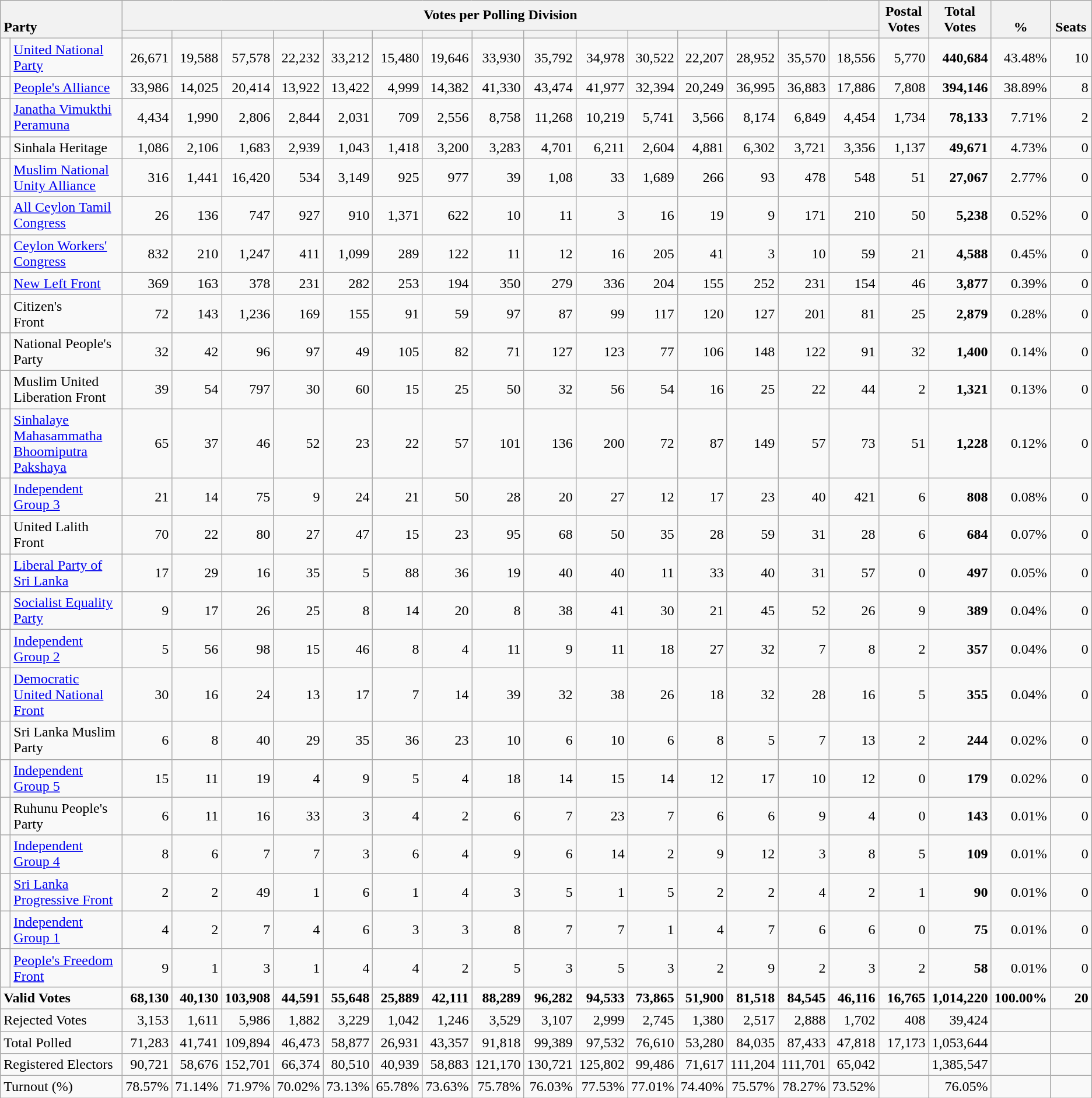<table class="wikitable" style="text-align:right;">
<tr>
<th style="text-align:left; vertical-align:bottom;" rowspan="2" colspan="2">Party</th>
<th colspan=15>Votes per Polling Division</th>
<th rowspan="2" style="vertical-align:bottom; text-align:center; width:50px;">Postal<br>Votes</th>
<th rowspan="2" style="vertical-align:bottom; text-align:center; width:50px;">Total Votes</th>
<th rowspan="2" style="vertical-align:bottom; text-align:center; width:50px;">%</th>
<th rowspan="2" style="vertical-align:bottom; text-align:center; width:40px;">Seats</th>
</tr>
<tr>
<th></th>
<th></th>
<th></th>
<th></th>
<th></th>
<th></th>
<th></th>
<th></th>
<th></th>
<th></th>
<th></th>
<th></th>
<th></th>
<th></th>
<th></th>
</tr>
<tr>
<td bgcolor=> </td>
<td align=left><a href='#'>United National Party</a></td>
<td>26,671</td>
<td>19,588</td>
<td>57,578</td>
<td>22,232</td>
<td>33,212</td>
<td>15,480</td>
<td>19,646</td>
<td>33,930</td>
<td>35,792</td>
<td>34,978</td>
<td>30,522</td>
<td>22,207</td>
<td>28,952</td>
<td>35,570</td>
<td>18,556</td>
<td>5,770</td>
<td><strong>440,684</strong></td>
<td>43.48%</td>
<td>10</td>
</tr>
<tr>
<td bgcolor=> </td>
<td align=left><a href='#'>People's Alliance</a></td>
<td>33,986</td>
<td>14,025</td>
<td>20,414</td>
<td>13,922</td>
<td>13,422</td>
<td>4,999</td>
<td>14,382</td>
<td>41,330</td>
<td>43,474</td>
<td>41,977</td>
<td>32,394</td>
<td>20,249</td>
<td>36,995</td>
<td>36,883</td>
<td>17,886</td>
<td>7,808</td>
<td><strong>394,146</strong></td>
<td>38.89%</td>
<td>8</td>
</tr>
<tr>
<td bgcolor=> </td>
<td align=left><a href='#'>Janatha Vimukthi Peramuna</a></td>
<td>4,434</td>
<td>1,990</td>
<td>2,806</td>
<td>2,844</td>
<td>2,031</td>
<td>709</td>
<td>2,556</td>
<td>8,758</td>
<td>11,268</td>
<td>10,219</td>
<td>5,741</td>
<td>3,566</td>
<td>8,174</td>
<td>6,849</td>
<td>4,454</td>
<td>1,734</td>
<td><strong>78,133</strong></td>
<td>7.71%</td>
<td>2</td>
</tr>
<tr>
<td bgcolor=> </td>
<td align=left>Sinhala Heritage</td>
<td>1,086</td>
<td>2,106</td>
<td>1,683</td>
<td>2,939</td>
<td>1,043</td>
<td>1,418</td>
<td>3,200</td>
<td>3,283</td>
<td>4,701</td>
<td>6,211</td>
<td>2,604</td>
<td>4,881</td>
<td>6,302</td>
<td>3,721</td>
<td>3,356</td>
<td>1,137</td>
<td><strong>49,671</strong></td>
<td>4.73%</td>
<td>0</td>
</tr>
<tr>
<td bgcolor=> </td>
<td align=left><a href='#'>Muslim National Unity Alliance</a></td>
<td>316</td>
<td>1,441</td>
<td>16,420</td>
<td>534</td>
<td>3,149</td>
<td>925</td>
<td>977</td>
<td>39</td>
<td>1,08</td>
<td>33</td>
<td>1,689</td>
<td>266</td>
<td>93</td>
<td>478</td>
<td>548</td>
<td>51</td>
<td><strong>27,067</strong></td>
<td>2.77%</td>
<td>0</td>
</tr>
<tr>
<td bgcolor=> </td>
<td align=left><a href='#'>All Ceylon Tamil Congress</a></td>
<td>26</td>
<td>136</td>
<td>747</td>
<td>927</td>
<td>910</td>
<td>1,371</td>
<td>622</td>
<td>10</td>
<td>11</td>
<td>3</td>
<td>16</td>
<td>19</td>
<td>9</td>
<td>171</td>
<td>210</td>
<td>50</td>
<td><strong>5,238</strong></td>
<td>0.52%</td>
<td>0</td>
</tr>
<tr>
<td bgcolor=> </td>
<td align=left><a href='#'>Ceylon Workers' Congress</a></td>
<td>832</td>
<td>210</td>
<td>1,247</td>
<td>411</td>
<td>1,099</td>
<td>289</td>
<td>122</td>
<td>11</td>
<td>12</td>
<td>16</td>
<td>205</td>
<td>41</td>
<td>3</td>
<td>10</td>
<td>59</td>
<td>21</td>
<td><strong>4,588</strong></td>
<td>0.45%</td>
<td>0</td>
</tr>
<tr>
<td bgcolor=> </td>
<td align=left><a href='#'>New Left Front</a></td>
<td>369</td>
<td>163</td>
<td>378</td>
<td>231</td>
<td>282</td>
<td>253</td>
<td>194</td>
<td>350</td>
<td>279</td>
<td>336</td>
<td>204</td>
<td>155</td>
<td>252</td>
<td>231</td>
<td>154</td>
<td>46</td>
<td><strong>3,877</strong></td>
<td>0.39%</td>
<td>0</td>
</tr>
<tr>
<td bgcolor=> </td>
<td align=left>Citizen's<br>Front</td>
<td>72</td>
<td>143</td>
<td>1,236</td>
<td>169</td>
<td>155</td>
<td>91</td>
<td>59</td>
<td>97</td>
<td>87</td>
<td>99</td>
<td>117</td>
<td>120</td>
<td>127</td>
<td>201</td>
<td>81</td>
<td>25</td>
<td><strong>2,879</strong></td>
<td>0.28%</td>
<td>0</td>
</tr>
<tr>
<td bgcolor=> </td>
<td align=left>National People's Party</td>
<td>32</td>
<td>42</td>
<td>96</td>
<td>97</td>
<td>49</td>
<td>105</td>
<td>82</td>
<td>71</td>
<td>127</td>
<td>123</td>
<td>77</td>
<td>106</td>
<td>148</td>
<td>122</td>
<td>91</td>
<td>32</td>
<td><strong>1,400</strong></td>
<td>0.14%</td>
<td>0</td>
</tr>
<tr>
<td bgcolor=> </td>
<td align=left>Muslim United Liberation Front</td>
<td>39</td>
<td>54</td>
<td>797</td>
<td>30</td>
<td>60</td>
<td>15</td>
<td>25</td>
<td>50</td>
<td>32</td>
<td>56</td>
<td>54</td>
<td>16</td>
<td>25</td>
<td>22</td>
<td>44</td>
<td>2</td>
<td><strong>1,321</strong></td>
<td>0.13%</td>
<td>0</td>
</tr>
<tr>
<td bgcolor=> </td>
<td align=left><a href='#'>Sinhalaye Mahasammatha Bhoomiputra Pakshaya</a></td>
<td>65</td>
<td>37</td>
<td>46</td>
<td>52</td>
<td>23</td>
<td>22</td>
<td>57</td>
<td>101</td>
<td>136</td>
<td>200</td>
<td>72</td>
<td>87</td>
<td>149</td>
<td>57</td>
<td>73</td>
<td>51</td>
<td><strong>1,228</strong></td>
<td>0.12%</td>
<td>0</td>
</tr>
<tr>
<td bgcolor=> </td>
<td align=left><a href='#'>Independent Group 3</a></td>
<td>21</td>
<td>14</td>
<td>75</td>
<td>9</td>
<td>24</td>
<td>21</td>
<td>50</td>
<td>28</td>
<td>20</td>
<td>27</td>
<td>12</td>
<td>17</td>
<td>23</td>
<td>40</td>
<td>421</td>
<td>6</td>
<td><strong>808</strong></td>
<td>0.08%</td>
<td>0</td>
</tr>
<tr>
<td bgcolor=> </td>
<td align=left>United Lalith Front</td>
<td>70</td>
<td>22</td>
<td>80</td>
<td>27</td>
<td>47</td>
<td>15</td>
<td>23</td>
<td>95</td>
<td>68</td>
<td>50</td>
<td>35</td>
<td>28</td>
<td>59</td>
<td>31</td>
<td>28</td>
<td>6</td>
<td><strong>684</strong></td>
<td>0.07%</td>
<td>0</td>
</tr>
<tr>
<td bgcolor=> </td>
<td align=left><a href='#'>Liberal Party of Sri Lanka</a></td>
<td>17</td>
<td>29</td>
<td>16</td>
<td>35</td>
<td>5</td>
<td>88</td>
<td>36</td>
<td>19</td>
<td>40</td>
<td>40</td>
<td>11</td>
<td>33</td>
<td>40</td>
<td>31</td>
<td>57</td>
<td>0</td>
<td><strong>497</strong></td>
<td>0.05%</td>
<td>0</td>
</tr>
<tr>
<td bgcolor=> </td>
<td align=left><a href='#'>Socialist Equality Party</a></td>
<td>9</td>
<td>17</td>
<td>26</td>
<td>25</td>
<td>8</td>
<td>14</td>
<td>20</td>
<td>8</td>
<td>38</td>
<td>41</td>
<td>30</td>
<td>21</td>
<td>45</td>
<td>52</td>
<td>26</td>
<td>9</td>
<td><strong>389</strong></td>
<td>0.04%</td>
<td>0</td>
</tr>
<tr>
<td bgcolor=> </td>
<td align=left><a href='#'>Independent Group 2</a></td>
<td>5</td>
<td>56</td>
<td>98</td>
<td>15</td>
<td>46</td>
<td>8</td>
<td>4</td>
<td>11</td>
<td>9</td>
<td>11</td>
<td>18</td>
<td>27</td>
<td>32</td>
<td>7</td>
<td>8</td>
<td>2</td>
<td><strong>357</strong></td>
<td>0.04%</td>
<td>0</td>
</tr>
<tr>
<td bgcolor=> </td>
<td align=left><a href='#'>Democratic United National Front</a></td>
<td>30</td>
<td>16</td>
<td>24</td>
<td>13</td>
<td>17</td>
<td>7</td>
<td>14</td>
<td>39</td>
<td>32</td>
<td>38</td>
<td>26</td>
<td>18</td>
<td>32</td>
<td>28</td>
<td>16</td>
<td>5</td>
<td><strong>355</strong></td>
<td>0.04%</td>
<td>0</td>
</tr>
<tr>
<td bgcolor=> </td>
<td align=left>Sri Lanka Muslim Party</td>
<td>6</td>
<td>8</td>
<td>40</td>
<td>29</td>
<td>35</td>
<td>36</td>
<td>23</td>
<td>10</td>
<td>6</td>
<td>10</td>
<td>6</td>
<td>8</td>
<td>5</td>
<td>7</td>
<td>13</td>
<td>2</td>
<td><strong>244</strong></td>
<td>0.02%</td>
<td>0</td>
</tr>
<tr>
<td bgcolor=> </td>
<td align=left><a href='#'>Independent Group 5</a></td>
<td>15</td>
<td>11</td>
<td>19</td>
<td>4</td>
<td>9</td>
<td>5</td>
<td>4</td>
<td>18</td>
<td>14</td>
<td>15</td>
<td>14</td>
<td>12</td>
<td>17</td>
<td>10</td>
<td>12</td>
<td>0</td>
<td><strong>179</strong></td>
<td>0.02%</td>
<td>0</td>
</tr>
<tr>
<td bgcolor=> </td>
<td align=left>Ruhunu People's Party</td>
<td>6</td>
<td>11</td>
<td>16</td>
<td>33</td>
<td>3</td>
<td>4</td>
<td>2</td>
<td>6</td>
<td>7</td>
<td>23</td>
<td>7</td>
<td>6</td>
<td>6</td>
<td>9</td>
<td>4</td>
<td>0</td>
<td><strong>143</strong></td>
<td>0.01%</td>
<td>0</td>
</tr>
<tr>
<td bgcolor=> </td>
<td align=left><a href='#'>Independent Group 4</a></td>
<td>8</td>
<td>6</td>
<td>7</td>
<td>7</td>
<td>3</td>
<td>6</td>
<td>4</td>
<td>9</td>
<td>6</td>
<td>14</td>
<td>2</td>
<td>9</td>
<td>12</td>
<td>3</td>
<td>8</td>
<td>5</td>
<td><strong>109</strong></td>
<td>0.01%</td>
<td>0</td>
</tr>
<tr>
<td bgcolor=> </td>
<td align=left><a href='#'>Sri Lanka Progressive Front</a></td>
<td>2</td>
<td>2</td>
<td>49</td>
<td>1</td>
<td>6</td>
<td>1</td>
<td>4</td>
<td>3</td>
<td>5</td>
<td>1</td>
<td>5</td>
<td>2</td>
<td>2</td>
<td>4</td>
<td>2</td>
<td>1</td>
<td><strong>90</strong></td>
<td>0.01%</td>
<td>0</td>
</tr>
<tr>
<td bgcolor=> </td>
<td align=left><a href='#'>Independent Group 1</a></td>
<td>4</td>
<td>2</td>
<td>7</td>
<td>4</td>
<td>6</td>
<td>3</td>
<td>3</td>
<td>8</td>
<td>7</td>
<td>7</td>
<td>1</td>
<td>4</td>
<td>7</td>
<td>6</td>
<td>6</td>
<td>0</td>
<td><strong>75</strong></td>
<td>0.01%</td>
<td>0</td>
</tr>
<tr>
<td bgcolor=> </td>
<td align=left><a href='#'>People's Freedom Front</a></td>
<td>9</td>
<td>1</td>
<td>3</td>
<td>1</td>
<td>4</td>
<td>4</td>
<td>2</td>
<td>5</td>
<td>3</td>
<td>5</td>
<td>3</td>
<td>2</td>
<td>9</td>
<td>2</td>
<td>3</td>
<td>2</td>
<td><strong>58</strong></td>
<td>0.01%</td>
<td>0</td>
</tr>
<tr style="font-weight:bold">
<td style="text-align:left;" colspan="2">Valid Votes</td>
<td>68,130</td>
<td>40,130</td>
<td>103,908</td>
<td>44,591</td>
<td>55,648</td>
<td>25,889</td>
<td>42,111</td>
<td>88,289</td>
<td>96,282</td>
<td>94,533</td>
<td>73,865</td>
<td>51,900</td>
<td>81,518</td>
<td>84,545</td>
<td>46,116</td>
<td>16,765</td>
<td>1,014,220</td>
<td>100.00%</td>
<td>20</td>
</tr>
<tr>
<td style="text-align:left;" colspan="2">Rejected Votes</td>
<td>3,153</td>
<td>1,611</td>
<td>5,986</td>
<td>1,882</td>
<td>3,229</td>
<td>1,042</td>
<td>1,246</td>
<td>3,529</td>
<td>3,107</td>
<td>2,999</td>
<td>2,745</td>
<td>1,380</td>
<td>2,517</td>
<td>2,888</td>
<td>1,702</td>
<td>408</td>
<td>39,424</td>
<td></td>
<td></td>
</tr>
<tr>
<td style="text-align:left;" colspan="2">Total Polled</td>
<td>71,283</td>
<td>41,741</td>
<td>109,894</td>
<td>46,473</td>
<td>58,877</td>
<td>26,931</td>
<td>43,357</td>
<td>91,818</td>
<td>99,389</td>
<td>97,532</td>
<td>76,610</td>
<td>53,280</td>
<td>84,035</td>
<td>87,433</td>
<td>47,818</td>
<td>17,173</td>
<td>1,053,644</td>
<td></td>
<td></td>
</tr>
<tr>
<td style="text-align:left;" colspan="2">Registered Electors</td>
<td>90,721</td>
<td>58,676</td>
<td>152,701</td>
<td>66,374</td>
<td>80,510</td>
<td>40,939</td>
<td>58,883</td>
<td>121,170</td>
<td>130,721</td>
<td>125,802</td>
<td>99,486</td>
<td>71,617</td>
<td>111,204</td>
<td>111,701</td>
<td>65,042</td>
<td></td>
<td>1,385,547</td>
<td></td>
<td></td>
</tr>
<tr>
<td style="text-align:left;" colspan="2">Turnout (%)</td>
<td>78.57%</td>
<td>71.14%</td>
<td>71.97%</td>
<td>70.02%</td>
<td>73.13%</td>
<td>65.78%</td>
<td>73.63%</td>
<td>75.78%</td>
<td>76.03%</td>
<td>77.53%</td>
<td>77.01%</td>
<td>74.40%</td>
<td>75.57%</td>
<td>78.27%</td>
<td>73.52%</td>
<td></td>
<td>76.05%</td>
<td></td>
<td></td>
</tr>
</table>
